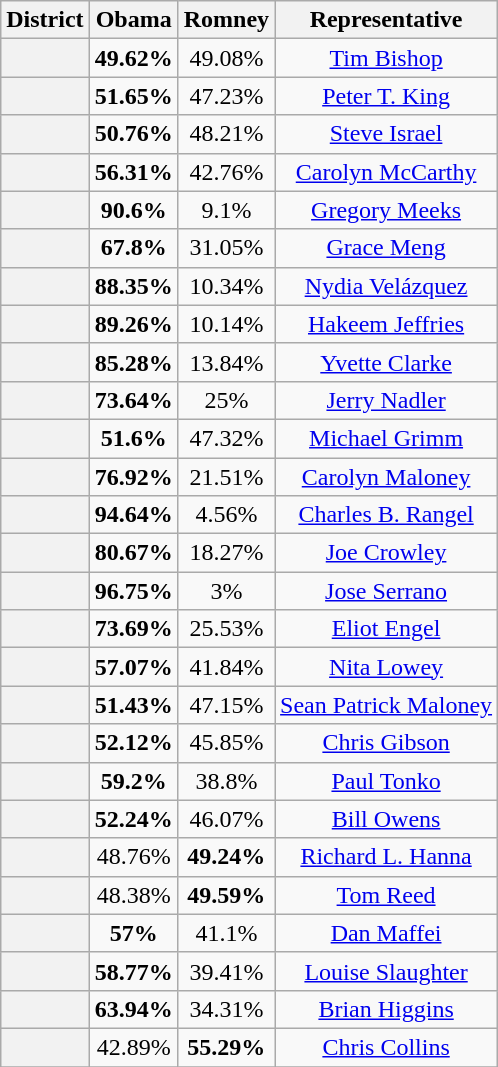<table class=wikitable>
<tr>
<th>District</th>
<th>Obama</th>
<th>Romney</th>
<th>Representative</th>
</tr>
<tr align=center>
<th></th>
<td><strong>49.62%</strong></td>
<td>49.08%</td>
<td><a href='#'>Tim Bishop</a></td>
</tr>
<tr align=center>
<th></th>
<td><strong>51.65%</strong></td>
<td>47.23%</td>
<td><a href='#'>Peter T. King</a></td>
</tr>
<tr align=center>
<th></th>
<td><strong>50.76%</strong></td>
<td>48.21%</td>
<td><a href='#'>Steve Israel</a></td>
</tr>
<tr align=center>
<th></th>
<td><strong>56.31%</strong></td>
<td>42.76%</td>
<td><a href='#'>Carolyn McCarthy</a></td>
</tr>
<tr align=center>
<th></th>
<td><strong>90.6%</strong></td>
<td>9.1%</td>
<td><a href='#'>Gregory Meeks</a></td>
</tr>
<tr align=center>
<th></th>
<td><strong>67.8%</strong></td>
<td>31.05%</td>
<td><a href='#'>Grace Meng</a></td>
</tr>
<tr align=center>
<th></th>
<td><strong>88.35%</strong></td>
<td>10.34%</td>
<td><a href='#'>Nydia Velázquez</a></td>
</tr>
<tr align=center>
<th></th>
<td><strong>89.26%</strong></td>
<td>10.14%</td>
<td><a href='#'>Hakeem Jeffries</a></td>
</tr>
<tr align=center>
<th></th>
<td><strong>85.28%</strong></td>
<td>13.84%</td>
<td><a href='#'>Yvette Clarke</a></td>
</tr>
<tr align=center>
<th></th>
<td><strong>73.64%</strong></td>
<td>25%</td>
<td><a href='#'>Jerry Nadler</a></td>
</tr>
<tr align=center>
<th></th>
<td><strong>51.6%</strong></td>
<td>47.32%</td>
<td><a href='#'>Michael Grimm</a></td>
</tr>
<tr align=center>
<th></th>
<td><strong>76.92%</strong></td>
<td>21.51%</td>
<td><a href='#'>Carolyn Maloney</a></td>
</tr>
<tr align=center>
<th></th>
<td><strong>94.64%</strong></td>
<td>4.56%</td>
<td><a href='#'>Charles B. Rangel</a></td>
</tr>
<tr align=center>
<th></th>
<td><strong>80.67%</strong></td>
<td>18.27%</td>
<td><a href='#'>Joe Crowley</a></td>
</tr>
<tr align=center>
<th></th>
<td><strong>96.75%</strong></td>
<td>3%</td>
<td><a href='#'>Jose Serrano</a></td>
</tr>
<tr align=center>
<th></th>
<td><strong>73.69%</strong></td>
<td>25.53%</td>
<td><a href='#'>Eliot Engel</a></td>
</tr>
<tr align=center>
<th></th>
<td><strong>57.07%</strong></td>
<td>41.84%</td>
<td><a href='#'>Nita Lowey</a></td>
</tr>
<tr align=center>
<th></th>
<td><strong>51.43%</strong></td>
<td>47.15%</td>
<td><a href='#'>Sean Patrick Maloney</a></td>
</tr>
<tr align=center>
<th></th>
<td><strong>52.12%</strong></td>
<td>45.85%</td>
<td><a href='#'>Chris Gibson</a></td>
</tr>
<tr align=center>
<th></th>
<td><strong>59.2%</strong></td>
<td>38.8%</td>
<td><a href='#'>Paul Tonko</a></td>
</tr>
<tr align=center>
<th></th>
<td><strong>52.24%</strong></td>
<td>46.07%</td>
<td><a href='#'>Bill Owens</a></td>
</tr>
<tr align=center>
<th></th>
<td>48.76%</td>
<td><strong>49.24%</strong></td>
<td><a href='#'>Richard L. Hanna</a></td>
</tr>
<tr align=center>
<th></th>
<td>48.38%</td>
<td><strong>49.59%</strong></td>
<td><a href='#'>Tom Reed</a></td>
</tr>
<tr align=center>
<th></th>
<td><strong>57%</strong></td>
<td>41.1%</td>
<td><a href='#'>Dan Maffei</a></td>
</tr>
<tr align=center>
<th></th>
<td><strong>58.77%</strong></td>
<td>39.41%</td>
<td><a href='#'>Louise Slaughter</a></td>
</tr>
<tr align=center>
<th></th>
<td><strong>63.94%</strong></td>
<td>34.31%</td>
<td><a href='#'>Brian Higgins</a></td>
</tr>
<tr align=center>
<th></th>
<td>42.89%</td>
<td><strong>55.29%</strong></td>
<td><a href='#'>Chris Collins</a></td>
</tr>
<tr align=center>
</tr>
</table>
